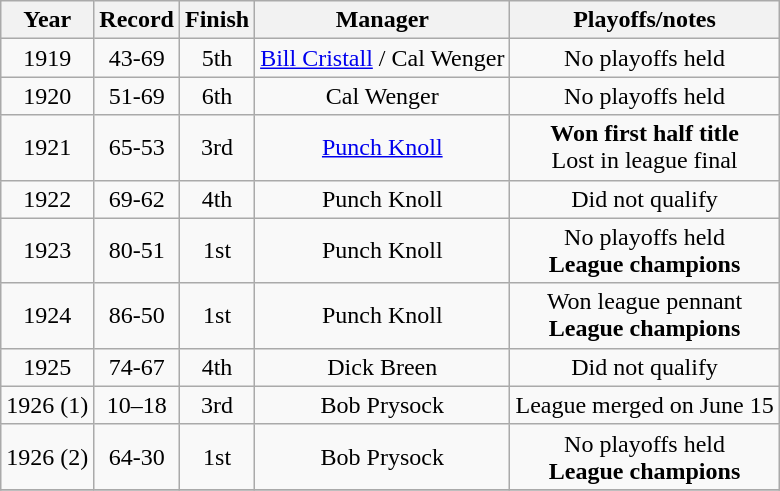<table class="wikitable">
<tr>
<th>Year</th>
<th>Record</th>
<th>Finish</th>
<th>Manager</th>
<th>Playoffs/notes</th>
</tr>
<tr align=center>
<td>1919</td>
<td>43-69</td>
<td>5th</td>
<td><a href='#'>Bill Cristall</a> / Cal Wenger</td>
<td>No playoffs held</td>
</tr>
<tr align=center>
<td>1920</td>
<td>51-69</td>
<td>6th</td>
<td>Cal Wenger</td>
<td>No playoffs held</td>
</tr>
<tr align=center>
<td>1921</td>
<td>65-53</td>
<td>3rd</td>
<td><a href='#'>Punch Knoll</a></td>
<td><strong>Won first half title</strong><br>Lost in league final</td>
</tr>
<tr align=center>
<td>1922</td>
<td>69-62</td>
<td>4th</td>
<td>Punch Knoll</td>
<td>Did not qualify</td>
</tr>
<tr align=center>
<td>1923</td>
<td>80-51</td>
<td>1st</td>
<td>Punch Knoll</td>
<td>No playoffs held<br><strong>League champions</strong></td>
</tr>
<tr align=center>
<td>1924</td>
<td>86-50</td>
<td>1st</td>
<td>Punch Knoll</td>
<td>Won league pennant<br><strong>League champions</strong></td>
</tr>
<tr align=center>
<td>1925</td>
<td>74-67</td>
<td>4th</td>
<td>Dick Breen</td>
<td>Did not qualify</td>
</tr>
<tr align=center>
<td>1926 (1)</td>
<td>10–18</td>
<td>3rd</td>
<td>Bob Prysock</td>
<td>League merged on June 15</td>
</tr>
<tr align=center>
<td>1926 (2)</td>
<td>64-30</td>
<td>1st</td>
<td>Bob Prysock</td>
<td>No playoffs held<br><strong>League champions</strong></td>
</tr>
<tr align=center>
</tr>
</table>
